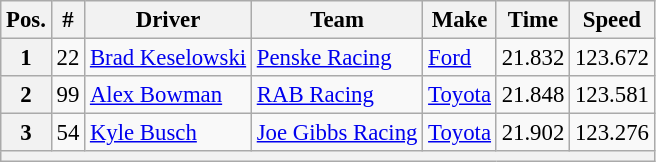<table class="wikitable" style="font-size:95%">
<tr>
<th>Pos.</th>
<th>#</th>
<th>Driver</th>
<th>Team</th>
<th>Make</th>
<th>Time</th>
<th>Speed</th>
</tr>
<tr>
<th>1</th>
<td>22</td>
<td><a href='#'>Brad Keselowski</a></td>
<td><a href='#'>Penske Racing</a></td>
<td><a href='#'>Ford</a></td>
<td>21.832</td>
<td>123.672</td>
</tr>
<tr>
<th>2</th>
<td>99</td>
<td><a href='#'>Alex Bowman</a></td>
<td><a href='#'>RAB Racing</a></td>
<td><a href='#'>Toyota</a></td>
<td>21.848</td>
<td>123.581</td>
</tr>
<tr>
<th>3</th>
<td>54</td>
<td><a href='#'>Kyle Busch</a></td>
<td><a href='#'>Joe Gibbs Racing</a></td>
<td><a href='#'>Toyota</a></td>
<td>21.902</td>
<td>123.276</td>
</tr>
<tr>
<th colspan="7"></th>
</tr>
</table>
